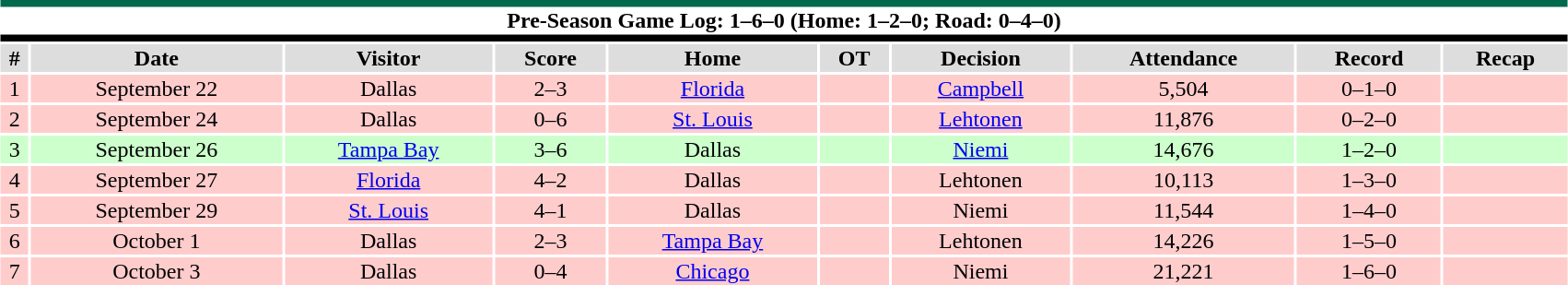<table class="toccolours collapsible collapsed" style="width:90%; clear:both; margin:1.5em auto; text-align:center;">
<tr>
<th colspan=10 style="background:#fff; border-top:#006A4E 5px solid; border-bottom:#000000 5px solid;">Pre-Season Game Log: 1–6–0 (Home: 1–2–0; Road: 0–4–0)</th>
</tr>
<tr style="text-align:center; background:#ddd;">
<th>#</th>
<th>Date</th>
<th>Visitor</th>
<th>Score</th>
<th>Home</th>
<th>OT</th>
<th>Decision</th>
<th>Attendance</th>
<th>Record</th>
<th>Recap</th>
</tr>
<tr style="text-align:center; background:#fcc;">
<td>1</td>
<td>September 22</td>
<td>Dallas</td>
<td>2–3</td>
<td><a href='#'>Florida</a></td>
<td></td>
<td><a href='#'>Campbell</a></td>
<td>5,504</td>
<td>0–1–0</td>
<td></td>
</tr>
<tr style="text-align:center; background:#fcc;">
<td>2</td>
<td>September 24</td>
<td>Dallas</td>
<td>0–6</td>
<td><a href='#'>St. Louis</a></td>
<td></td>
<td><a href='#'>Lehtonen</a></td>
<td>11,876</td>
<td>0–2–0</td>
<td></td>
</tr>
<tr style="text-align:center; background:#cfc;">
<td>3</td>
<td>September 26</td>
<td><a href='#'>Tampa Bay</a></td>
<td>3–6</td>
<td>Dallas</td>
<td></td>
<td><a href='#'>Niemi</a></td>
<td>14,676</td>
<td>1–2–0</td>
<td></td>
</tr>
<tr style="text-align:center; background:#fcc;">
<td>4</td>
<td>September 27</td>
<td><a href='#'>Florida</a></td>
<td>4–2</td>
<td>Dallas</td>
<td></td>
<td>Lehtonen</td>
<td>10,113</td>
<td>1–3–0</td>
<td></td>
</tr>
<tr style="text-align:center; background:#fcc;">
<td>5</td>
<td>September 29</td>
<td><a href='#'>St. Louis</a></td>
<td>4–1</td>
<td>Dallas</td>
<td></td>
<td>Niemi</td>
<td>11,544</td>
<td>1–4–0</td>
<td></td>
</tr>
<tr style="text-align:center; background:#fcc;">
<td>6</td>
<td>October 1</td>
<td>Dallas</td>
<td>2–3</td>
<td><a href='#'>Tampa Bay</a></td>
<td></td>
<td>Lehtonen</td>
<td>14,226</td>
<td>1–5–0</td>
<td></td>
</tr>
<tr style="text-align:center; background:#fcc;">
<td>7</td>
<td>October 3</td>
<td>Dallas</td>
<td>0–4</td>
<td><a href='#'>Chicago</a></td>
<td></td>
<td>Niemi</td>
<td>21,221</td>
<td>1–6–0</td>
<td></td>
</tr>
</table>
